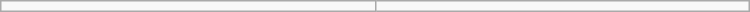<table class=wikitable width=500px>
<tr>
<td></td>
<td></td>
</tr>
</table>
